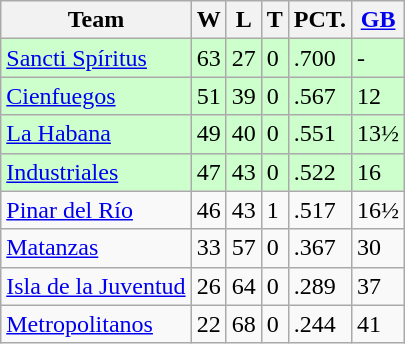<table class="wikitable">
<tr>
<th>Team</th>
<th>W</th>
<th>L</th>
<th>T</th>
<th>PCT.</th>
<th><a href='#'>GB</a></th>
</tr>
<tr style="background:#ccffcc;">
<td><a href='#'>Sancti Spíritus</a></td>
<td>63</td>
<td>27</td>
<td>0</td>
<td>.700</td>
<td>-</td>
</tr>
<tr style="background:#ccffcc;">
<td><a href='#'>Cienfuegos</a></td>
<td>51</td>
<td>39</td>
<td>0</td>
<td>.567</td>
<td>12</td>
</tr>
<tr style="background:#ccffcc;">
<td><a href='#'>La Habana</a></td>
<td>49</td>
<td>40</td>
<td>0</td>
<td>.551</td>
<td>13½</td>
</tr>
<tr style="background:#ccffcc;">
<td><a href='#'>Industriales</a></td>
<td>47</td>
<td>43</td>
<td>0</td>
<td>.522</td>
<td>16</td>
</tr>
<tr>
<td><a href='#'>Pinar del Río</a></td>
<td>46</td>
<td>43</td>
<td>1</td>
<td>.517</td>
<td>16½</td>
</tr>
<tr>
<td><a href='#'>Matanzas</a></td>
<td>33</td>
<td>57</td>
<td>0</td>
<td>.367</td>
<td>30</td>
</tr>
<tr>
<td><a href='#'>Isla de la Juventud</a></td>
<td>26</td>
<td>64</td>
<td>0</td>
<td>.289</td>
<td>37</td>
</tr>
<tr>
<td><a href='#'>Metropolitanos</a></td>
<td>22</td>
<td>68</td>
<td>0</td>
<td>.244</td>
<td>41</td>
</tr>
</table>
